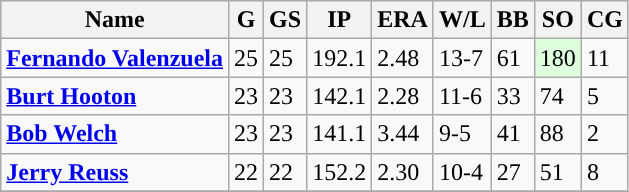<table class="wikitable sortable" style="text-align:left">
<tr>
<th>Name</th>
<th>G</th>
<th>GS</th>
<th>IP</th>
<th>ERA</th>
<th>W/L</th>
<th>BB</th>
<th>SO</th>
<th>CG</th>
</tr>
<tr>
<td><strong><a href='#'>Fernando Valenzuela</a>	</strong></td>
<td>25</td>
<td>25</td>
<td>192.1</td>
<td>2.48</td>
<td>13-7</td>
<td>61</td>
<td style="background:#DDFFDD;">180</td>
<td>11</td>
</tr>
<tr>
<td><strong><a href='#'>Burt Hooton</a>	</strong></td>
<td>23</td>
<td>23</td>
<td>142.1</td>
<td>2.28</td>
<td>11-6</td>
<td>33</td>
<td>74</td>
<td>5</td>
</tr>
<tr>
<td><strong><a href='#'>Bob Welch</a></strong></td>
<td>23</td>
<td>23</td>
<td>141.1</td>
<td>3.44</td>
<td>9-5</td>
<td>41</td>
<td>88</td>
<td>2</td>
</tr>
<tr>
<td><strong><a href='#'>Jerry Reuss</a>	</strong></td>
<td>22</td>
<td>22</td>
<td>152.2</td>
<td>2.30</td>
<td>10-4</td>
<td>27</td>
<td>51</td>
<td>8</td>
</tr>
<tr>
</tr>
</table>
